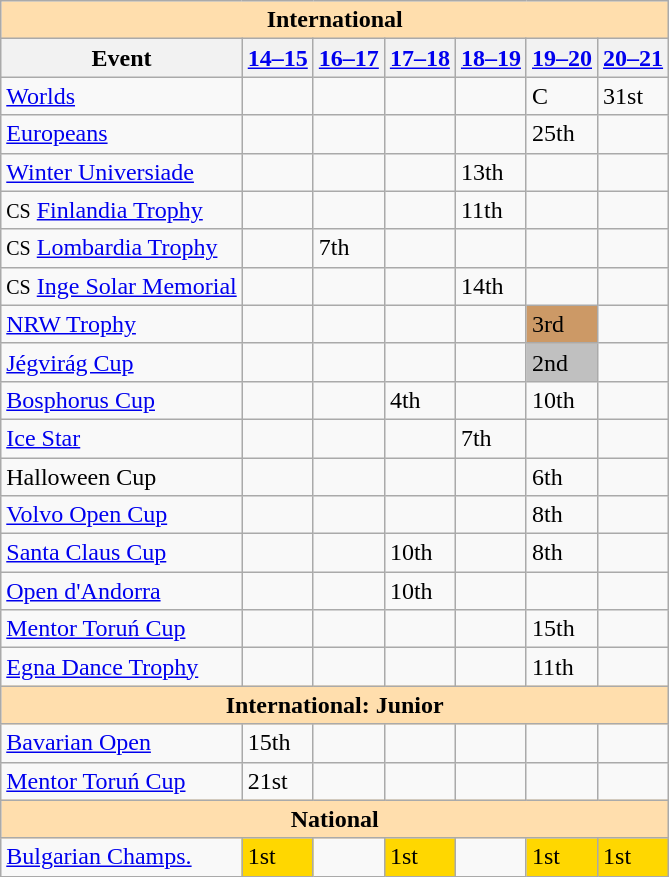<table class="wikitable">
<tr>
<th colspan="7" style="background-color: #ffdead; " align="center">International</th>
</tr>
<tr>
<th>Event</th>
<th><a href='#'>14–15</a></th>
<th><a href='#'>16–17</a></th>
<th><a href='#'>17–18</a></th>
<th><a href='#'>18–19</a></th>
<th><a href='#'>19–20</a></th>
<th><a href='#'>20–21</a></th>
</tr>
<tr>
<td><a href='#'>Worlds</a></td>
<td></td>
<td></td>
<td></td>
<td></td>
<td>C</td>
<td>31st</td>
</tr>
<tr>
<td><a href='#'>Europeans</a></td>
<td></td>
<td></td>
<td></td>
<td></td>
<td>25th</td>
<td></td>
</tr>
<tr>
<td><a href='#'>Winter Universiade</a></td>
<td></td>
<td></td>
<td></td>
<td>13th</td>
<td></td>
<td></td>
</tr>
<tr>
<td><small>CS</small> <a href='#'>Finlandia Trophy</a></td>
<td></td>
<td></td>
<td></td>
<td>11th</td>
<td></td>
<td></td>
</tr>
<tr>
<td><small>CS</small> <a href='#'>Lombardia Trophy</a></td>
<td></td>
<td>7th</td>
<td></td>
<td></td>
<td></td>
<td></td>
</tr>
<tr>
<td><small>CS</small> <a href='#'>Inge Solar Memorial</a></td>
<td></td>
<td></td>
<td></td>
<td>14th</td>
<td></td>
<td></td>
</tr>
<tr>
<td><a href='#'>NRW Trophy</a></td>
<td></td>
<td></td>
<td></td>
<td></td>
<td bgcolor=cc9966>3rd</td>
<td></td>
</tr>
<tr>
<td><a href='#'>Jégvirág Cup</a></td>
<td></td>
<td></td>
<td></td>
<td></td>
<td bgcolor=silver>2nd</td>
<td></td>
</tr>
<tr>
<td><a href='#'>Bosphorus Cup</a></td>
<td></td>
<td></td>
<td>4th</td>
<td></td>
<td>10th</td>
<td></td>
</tr>
<tr>
<td><a href='#'>Ice Star</a></td>
<td></td>
<td></td>
<td></td>
<td>7th</td>
<td></td>
<td></td>
</tr>
<tr>
<td>Halloween Cup</td>
<td></td>
<td></td>
<td></td>
<td></td>
<td>6th</td>
<td></td>
</tr>
<tr>
<td><a href='#'>Volvo Open Cup</a></td>
<td></td>
<td></td>
<td></td>
<td></td>
<td>8th</td>
<td></td>
</tr>
<tr>
<td><a href='#'>Santa Claus Cup</a></td>
<td></td>
<td></td>
<td>10th</td>
<td></td>
<td>8th</td>
<td></td>
</tr>
<tr>
<td><a href='#'>Open d'Andorra</a></td>
<td></td>
<td></td>
<td>10th</td>
<td></td>
<td></td>
<td></td>
</tr>
<tr>
<td><a href='#'>Mentor Toruń Cup</a></td>
<td></td>
<td></td>
<td></td>
<td></td>
<td>15th</td>
<td></td>
</tr>
<tr>
<td><a href='#'>Egna Dance Trophy</a></td>
<td></td>
<td></td>
<td></td>
<td></td>
<td>11th</td>
<td></td>
</tr>
<tr>
<th colspan="7" style="background-color: #ffdead; ">International: Junior</th>
</tr>
<tr>
<td><a href='#'>Bavarian Open</a></td>
<td>15th</td>
<td></td>
<td></td>
<td></td>
<td></td>
<td></td>
</tr>
<tr>
<td><a href='#'>Mentor Toruń Cup</a></td>
<td>21st</td>
<td></td>
<td></td>
<td></td>
<td></td>
<td></td>
</tr>
<tr>
<th colspan="7" style="background-color: #ffdead; ">National </th>
</tr>
<tr>
<td><a href='#'>Bulgarian Champs.</a></td>
<td bgcolor=gold>1st</td>
<td></td>
<td bgcolor=gold>1st</td>
<td></td>
<td bgcolor=gold>1st</td>
<td bgcolor=gold>1st</td>
</tr>
</table>
